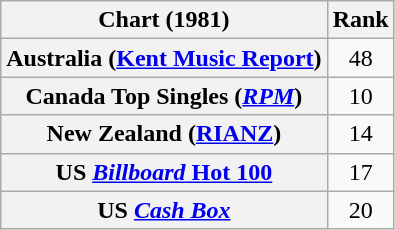<table class="wikitable sortable plainrowheaders" style="text-align:center">
<tr>
<th>Chart (1981)</th>
<th>Rank</th>
</tr>
<tr>
<th scope="row">Australia (<a href='#'>Kent Music Report</a>)</th>
<td>48</td>
</tr>
<tr>
<th scope="row">Canada Top Singles (<em><a href='#'>RPM</a></em>)</th>
<td>10</td>
</tr>
<tr>
<th scope="row">New Zealand (<a href='#'>RIANZ</a>)</th>
<td>14</td>
</tr>
<tr>
<th scope="row">US <a href='#'><em>Billboard</em> Hot 100</a></th>
<td>17</td>
</tr>
<tr>
<th scope="row">US <em><a href='#'>Cash Box</a></em></th>
<td>20</td>
</tr>
</table>
